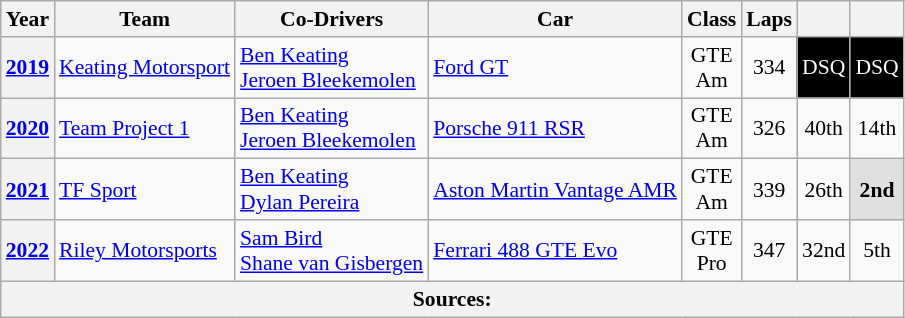<table class="wikitable" style="text-align:center; font-size:90%">
<tr>
<th>Year</th>
<th>Team</th>
<th>Co-Drivers</th>
<th>Car</th>
<th>Class</th>
<th>Laps</th>
<th></th>
<th></th>
</tr>
<tr>
<th><a href='#'>2019</a></th>
<td align="left"> <a href='#'>Keating Motorsport</a></td>
<td align="left"> <a href='#'>Ben Keating</a><br> <a href='#'>Jeroen Bleekemolen</a></td>
<td align="left"><a href='#'>Ford GT</a></td>
<td>GTE<br>Am</td>
<td>334</td>
<td style="background:#000000; color:white">DSQ</td>
<td style="background:#000000; color:white">DSQ</td>
</tr>
<tr>
<th><a href='#'>2020</a></th>
<td align="left"> <a href='#'>Team Project 1</a></td>
<td align="left"> <a href='#'>Ben Keating</a><br> <a href='#'>Jeroen Bleekemolen</a></td>
<td align="left"><a href='#'>Porsche 911 RSR</a></td>
<td>GTE<br>Am</td>
<td>326</td>
<td>40th</td>
<td>14th</td>
</tr>
<tr>
<th><a href='#'>2021</a></th>
<td align="left"> <a href='#'>TF Sport</a></td>
<td align="left"> <a href='#'>Ben Keating</a><br> <a href='#'>Dylan Pereira</a></td>
<td align="left"><a href='#'>Aston Martin Vantage AMR</a></td>
<td>GTE<br>Am</td>
<td>339</td>
<td>26th</td>
<td style="background:#DFDFDF;"><strong>2nd</strong></td>
</tr>
<tr>
<th><a href='#'>2022</a></th>
<td align="left"> <a href='#'>Riley Motorsports</a></td>
<td align="left"> <a href='#'>Sam Bird</a><br> <a href='#'>Shane van Gisbergen</a></td>
<td align="left"><a href='#'>Ferrari 488 GTE Evo</a></td>
<td>GTE<br>Pro</td>
<td>347</td>
<td>32nd</td>
<td>5th</td>
</tr>
<tr>
<th colspan="8">Sources:</th>
</tr>
</table>
